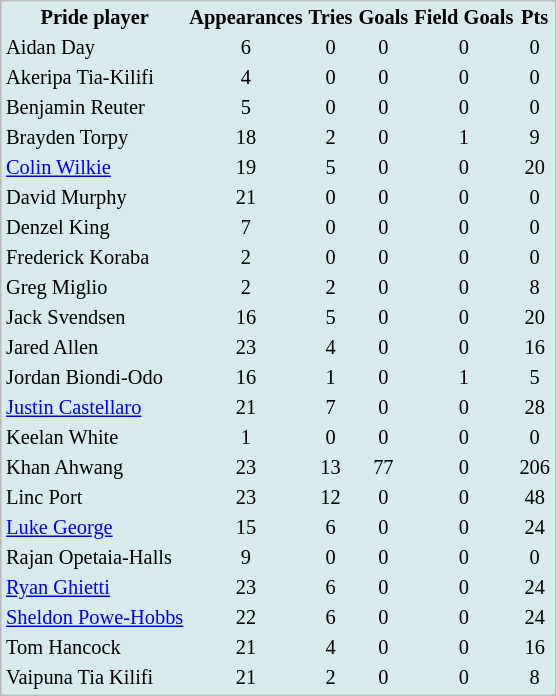<table cellpadding=1 style="border:1px solid #BBB; background-color:#d7ebed; font-size:85%;">
<tr>
<th>Pride player</th>
<th>Appearances</th>
<th>Tries</th>
<th>Goals</th>
<th>Field Goals</th>
<th>Pts</th>
</tr>
<tr ---->
<td> Aidan Day</td>
<td align="center">6</td>
<td align="center">0</td>
<td align="center">0</td>
<td align="center">0</td>
<td align="center">0</td>
</tr>
<tr ---->
<td> Akeripa Tia-Kilifi</td>
<td align="center">4</td>
<td align="center">0</td>
<td align="center">0</td>
<td align="center">0</td>
<td align="center">0</td>
</tr>
<tr ---->
<td> Benjamin Reuter</td>
<td align="center">5</td>
<td align="center">0</td>
<td align="center">0</td>
<td align="center">0</td>
<td align="center">0</td>
</tr>
<tr ---->
<td> Brayden Torpy</td>
<td align="center">18</td>
<td align="center">2</td>
<td align="center">0</td>
<td align="center">1</td>
<td align="center">9</td>
</tr>
<tr ---->
<td> <a href='#'>Colin Wilkie</a></td>
<td align="center">19</td>
<td align="center">5</td>
<td align="center">0</td>
<td align="center">0</td>
<td align="center">20</td>
</tr>
<tr ---->
<td> David Murphy</td>
<td align="center">21</td>
<td align="center">0</td>
<td align="center">0</td>
<td align="center">0</td>
<td align="center">0</td>
</tr>
<tr ---->
<td> Denzel King</td>
<td align="center">7</td>
<td align="center">0</td>
<td align="center">0</td>
<td align="center">0</td>
<td align="center">0</td>
</tr>
<tr ---->
<td> Frederick Koraba</td>
<td align="center">2</td>
<td align="center">0</td>
<td align="center">0</td>
<td align="center">0</td>
<td align="center">0</td>
</tr>
<tr ---->
<td> Greg Miglio</td>
<td align="center">2</td>
<td align="center">2</td>
<td align="center">0</td>
<td align="center">0</td>
<td align="center">8</td>
</tr>
<tr ---->
<td> Jack Svendsen</td>
<td align="center">16</td>
<td align="center">5</td>
<td align="center">0</td>
<td align="center">0</td>
<td align="center">20</td>
</tr>
<tr ---->
<td> Jared Allen</td>
<td align="center">23</td>
<td align="center">4</td>
<td align="center">0</td>
<td align="center">0</td>
<td align="center">16</td>
</tr>
<tr ---->
<td> Jordan Biondi-Odo</td>
<td align="center">16</td>
<td align="center">1</td>
<td align="center">0</td>
<td align="center">1</td>
<td align="center">5</td>
</tr>
<tr ---->
<td> <a href='#'>Justin Castellaro</a></td>
<td align="center">21</td>
<td align="center">7</td>
<td align="center">0</td>
<td align="center">0</td>
<td align="center">28</td>
</tr>
<tr ---->
<td> Keelan White</td>
<td align="center">1</td>
<td align="center">0</td>
<td align="center">0</td>
<td align="center">0</td>
<td align="center">0</td>
</tr>
<tr ---->
<td> Khan Ahwang</td>
<td align="center">23</td>
<td align="center">13</td>
<td align="center">77</td>
<td align="center">0</td>
<td align="center">206</td>
</tr>
<tr ---->
<td> Linc Port</td>
<td align="center">23</td>
<td align="center">12</td>
<td align="center">0</td>
<td align="center">0</td>
<td align="center">48</td>
</tr>
<tr ---->
<td> <a href='#'>Luke George</a></td>
<td align="center">15</td>
<td align="center">6</td>
<td align="center">0</td>
<td align="center">0</td>
<td align="center">24</td>
</tr>
<tr ---->
<td> Rajan Opetaia-Halls</td>
<td align="center">9</td>
<td align="center">0</td>
<td align="center">0</td>
<td align="center">0</td>
<td align="center">0</td>
</tr>
<tr ---->
<td> <a href='#'>Ryan Ghietti</a></td>
<td align="center">23</td>
<td align="center">6</td>
<td align="center">0</td>
<td align="center">0</td>
<td align="center">24</td>
</tr>
<tr ---->
<td> <a href='#'>Sheldon Powe-Hobbs</a></td>
<td align="center">22</td>
<td align="center">6</td>
<td align="center">0</td>
<td align="center">0</td>
<td align="center">24</td>
</tr>
<tr ---->
<td> Tom Hancock</td>
<td align="center">21</td>
<td align="center">4</td>
<td align="center">0</td>
<td align="center">0</td>
<td align="center">16</td>
</tr>
<tr ---->
<td> Vaipuna Tia Kilifi</td>
<td align="center">21</td>
<td align="center">2</td>
<td align="center">0</td>
<td align="center">0</td>
<td align="center">8</td>
</tr>
</table>
